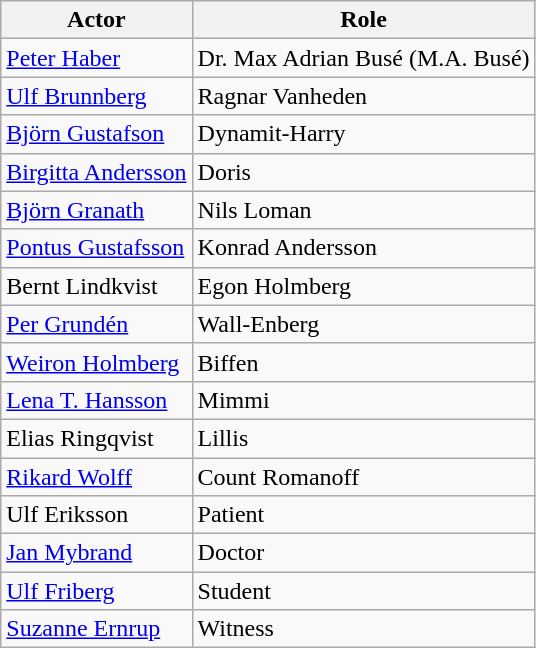<table class="wikitable sortable">
<tr>
<th>Actor</th>
<th>Role</th>
</tr>
<tr>
<td><a href='#'>Peter Haber</a></td>
<td>Dr. Max Adrian Busé (M.A. Busé)</td>
</tr>
<tr>
<td><a href='#'>Ulf Brunnberg</a></td>
<td>Ragnar Vanheden</td>
</tr>
<tr>
<td><a href='#'>Björn Gustafson</a></td>
<td>Dynamit-Harry</td>
</tr>
<tr>
<td><a href='#'>Birgitta Andersson</a></td>
<td>Doris</td>
</tr>
<tr>
<td><a href='#'>Björn Granath</a></td>
<td>Nils Loman</td>
</tr>
<tr>
<td><a href='#'>Pontus Gustafsson</a></td>
<td>Konrad Andersson</td>
</tr>
<tr>
<td>Bernt Lindkvist</td>
<td>Egon Holmberg</td>
</tr>
<tr>
<td><a href='#'>Per Grundén</a></td>
<td>Wall-Enberg</td>
</tr>
<tr>
<td><a href='#'>Weiron Holmberg</a></td>
<td>Biffen</td>
</tr>
<tr>
<td><a href='#'>Lena T. Hansson</a></td>
<td>Mimmi</td>
</tr>
<tr>
<td>Elias Ringqvist</td>
<td>Lillis</td>
</tr>
<tr>
<td><a href='#'>Rikard Wolff</a></td>
<td>Count Romanoff</td>
</tr>
<tr>
<td>Ulf Eriksson</td>
<td>Patient</td>
</tr>
<tr>
<td><a href='#'>Jan Mybrand</a></td>
<td>Doctor</td>
</tr>
<tr>
<td><a href='#'>Ulf Friberg</a></td>
<td>Student</td>
</tr>
<tr>
<td><a href='#'>Suzanne Ernrup</a></td>
<td>Witness</td>
</tr>
</table>
